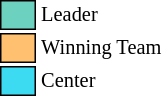<table class="toccolours" style="white-space: nowrap; font-size: 85%;">
<tr>
<td style="background:#6CD1BF; border: 1px solid black;">      </td>
<td>Leader</td>
</tr>
<tr>
<td style="background:#FFC06F; border: 1px solid black;">      </td>
<td>Winning Team</td>
</tr>
<tr>
<td style="background:#3cdbf2; border: 1px solid black;">      </td>
<td>Center</td>
</tr>
</table>
